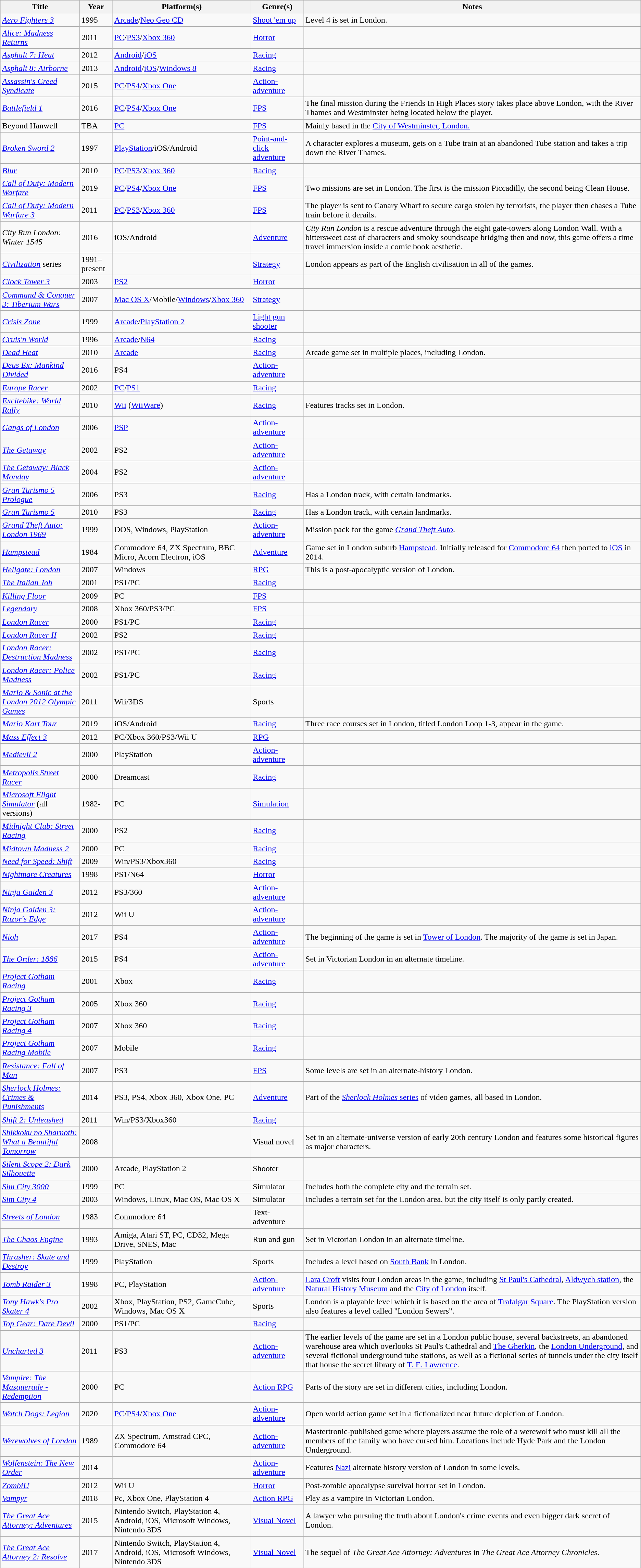<table class="wikitable sortable">
<tr>
<th>Title</th>
<th>Year</th>
<th class="unsortable">Platform(s)</th>
<th>Genre(s)</th>
<th class="unsortable">Notes</th>
</tr>
<tr>
<td><em><a href='#'>Aero Fighters 3</a></em></td>
<td>1995</td>
<td><a href='#'>Arcade</a>/<a href='#'>Neo Geo CD</a></td>
<td><a href='#'>Shoot 'em up</a></td>
<td>Level 4 is set in London.</td>
</tr>
<tr>
<td><em><a href='#'>Alice: Madness Returns</a></em></td>
<td>2011</td>
<td><a href='#'>PC</a>/<a href='#'>PS3</a>/<a href='#'>Xbox 360</a></td>
<td><a href='#'>Horror</a></td>
<td></td>
</tr>
<tr>
<td><em><a href='#'>Asphalt 7: Heat</a></em></td>
<td>2012</td>
<td><a href='#'>Android</a>/<a href='#'>iOS</a></td>
<td><a href='#'>Racing</a></td>
<td></td>
</tr>
<tr>
<td><em><a href='#'>Asphalt 8: Airborne</a></em></td>
<td>2013</td>
<td><a href='#'>Android</a>/<a href='#'>iOS</a>/<a href='#'>Windows 8</a></td>
<td><a href='#'>Racing</a></td>
<td></td>
</tr>
<tr>
<td><em><a href='#'>Assassin's Creed Syndicate</a></em></td>
<td>2015</td>
<td><a href='#'>PC</a>/<a href='#'>PS4</a>/<a href='#'>Xbox One</a></td>
<td><a href='#'>Action-adventure</a></td>
<td></td>
</tr>
<tr>
<td><em><a href='#'>Battlefield 1</a></em></td>
<td>2016</td>
<td><a href='#'>PC</a>/<a href='#'>PS4</a>/<a href='#'>Xbox One</a></td>
<td><a href='#'>FPS</a></td>
<td>The final mission during the Friends In High Places story takes place above London, with the River Thames and Westminster being located below the player.</td>
</tr>
<tr>
<td>Beyond Hanwell</td>
<td>TBA</td>
<td><a href='#'>PC</a></td>
<td><a href='#'>FPS</a></td>
<td>Mainly based in the <a href='#'>City of Westminster, London.</a></td>
</tr>
<tr>
<td><em><a href='#'>Broken Sword 2</a></em></td>
<td>1997</td>
<td><a href='#'>PlayStation</a>/iOS/Android</td>
<td><a href='#'>Point-and-click adventure</a></td>
<td>A character explores a museum, gets on a Tube train at an abandoned Tube station and takes a trip down the River Thames.</td>
</tr>
<tr>
<td><em><a href='#'>Blur</a></em></td>
<td>2010</td>
<td><a href='#'>PC</a>/<a href='#'>PS3</a>/<a href='#'>Xbox 360</a></td>
<td><a href='#'>Racing</a></td>
<td></td>
</tr>
<tr>
<td><em><a href='#'>Call of Duty: Modern Warfare</a></em></td>
<td>2019</td>
<td><a href='#'>PC</a>/<a href='#'>PS4</a>/<a href='#'>Xbox One</a></td>
<td><a href='#'>FPS</a></td>
<td>Two missions are set in London. The first is the mission Piccadilly, the second being Clean House.</td>
</tr>
<tr>
<td><em><a href='#'>Call of Duty: Modern Warfare 3</a></em></td>
<td>2011</td>
<td><a href='#'>PC</a>/<a href='#'>PS3</a>/<a href='#'>Xbox 360</a></td>
<td><a href='#'>FPS</a></td>
<td>The player is sent to Canary Wharf to secure cargo stolen by terrorists, the player then chases a Tube train before it derails.</td>
</tr>
<tr>
<td><em>City Run London: Winter 1545</em></td>
<td>2016</td>
<td>iOS/Android</td>
<td><a href='#'>Adventure</a></td>
<td><em>City Run London</em> is a rescue adventure through the eight gate-towers along London Wall. With a bittersweet cast of characters and smoky soundscape bridging then and now, this game offers a time travel immersion inside a comic book aesthetic.</td>
</tr>
<tr>
<td><em><a href='#'>Civilization</a></em> series</td>
<td>1991–present</td>
<td></td>
<td><a href='#'>Strategy</a></td>
<td>London appears as part of the English civilisation in all of the games.</td>
</tr>
<tr>
<td><em><a href='#'>Clock Tower 3</a></em></td>
<td>2003</td>
<td><a href='#'>PS2</a></td>
<td><a href='#'>Horror</a></td>
<td></td>
</tr>
<tr>
<td><em><a href='#'>Command & Conquer 3: Tiberium Wars</a></em></td>
<td>2007</td>
<td><a href='#'>Mac OS X</a>/Mobile/<a href='#'>Windows</a>/<a href='#'>Xbox 360</a></td>
<td><a href='#'>Strategy</a></td>
<td></td>
</tr>
<tr>
<td><em><a href='#'>Crisis Zone</a></em></td>
<td>1999</td>
<td><a href='#'>Arcade</a>/<a href='#'>PlayStation 2</a></td>
<td><a href='#'>Light gun shooter</a></td>
<td></td>
</tr>
<tr>
<td><em><a href='#'>Cruis'n World</a></em></td>
<td>1996</td>
<td><a href='#'>Arcade</a>/<a href='#'>N64</a></td>
<td><a href='#'>Racing</a></td>
<td></td>
</tr>
<tr>
<td><em><a href='#'>Dead Heat</a></em></td>
<td>2010</td>
<td><a href='#'>Arcade</a></td>
<td><a href='#'>Racing</a></td>
<td>Arcade game set in multiple places, including London.</td>
</tr>
<tr>
<td><em><a href='#'>Deus Ex: Mankind Divided</a></em></td>
<td>2016</td>
<td>PS4</td>
<td><a href='#'>Action-adventure</a></td>
<td></td>
</tr>
<tr>
<td><em><a href='#'>Europe Racer</a></em></td>
<td>2002</td>
<td><a href='#'>PC</a>/<a href='#'>PS1</a></td>
<td><a href='#'>Racing</a></td>
<td></td>
</tr>
<tr>
<td><em><a href='#'>Excitebike: World Rally</a></em></td>
<td>2010</td>
<td><a href='#'>Wii</a> (<a href='#'>WiiWare</a>)</td>
<td><a href='#'>Racing</a></td>
<td>Features tracks set in London.</td>
</tr>
<tr>
<td><em><a href='#'>Gangs of London</a></em></td>
<td>2006</td>
<td><a href='#'>PSP</a></td>
<td><a href='#'>Action-adventure</a></td>
<td></td>
</tr>
<tr>
<td><em><a href='#'>The Getaway</a></em></td>
<td>2002</td>
<td>PS2</td>
<td><a href='#'>Action-adventure</a></td>
<td></td>
</tr>
<tr>
<td><em><a href='#'>The Getaway: Black Monday</a></em></td>
<td>2004</td>
<td>PS2</td>
<td><a href='#'>Action-adventure</a></td>
<td></td>
</tr>
<tr>
<td><em><a href='#'>Gran Turismo 5 Prologue</a></em></td>
<td>2006</td>
<td>PS3</td>
<td><a href='#'>Racing</a></td>
<td>Has a London track, with certain landmarks.</td>
</tr>
<tr>
<td><em><a href='#'>Gran Turismo 5</a></em></td>
<td>2010</td>
<td>PS3</td>
<td><a href='#'>Racing</a></td>
<td>Has a London track, with certain landmarks.</td>
</tr>
<tr>
<td><em><a href='#'>Grand Theft Auto: London 1969</a></em></td>
<td>1999</td>
<td>DOS, Windows, PlayStation</td>
<td><a href='#'>Action-adventure</a></td>
<td>Mission pack for the game <em><a href='#'>Grand Theft Auto</a></em>.</td>
</tr>
<tr>
<td><a href='#'><em>Hampstead</em></a></td>
<td>1984</td>
<td>Commodore 64, ZX Spectrum, BBC Micro, Acorn Electron, iOS</td>
<td><a href='#'>Adventure</a></td>
<td>Game set in London suburb <a href='#'>Hampstead</a>. Initially released for <a href='#'>Commodore 64</a> then ported to <a href='#'>iOS</a> in 2014.</td>
</tr>
<tr>
<td><em><a href='#'>Hellgate: London</a></em></td>
<td>2007</td>
<td>Windows</td>
<td><a href='#'>RPG</a></td>
<td>This is a post-apocalyptic version of London.</td>
</tr>
<tr>
<td><em><a href='#'>The Italian Job</a></em></td>
<td>2001</td>
<td>PS1/PC</td>
<td><a href='#'>Racing</a></td>
<td></td>
</tr>
<tr>
<td><em><a href='#'>Killing Floor</a></em></td>
<td>2009</td>
<td>PC</td>
<td><a href='#'>FPS</a></td>
<td></td>
</tr>
<tr>
<td><em><a href='#'>Legendary</a></em></td>
<td>2008</td>
<td>Xbox 360/PS3/PC</td>
<td><a href='#'>FPS</a></td>
<td></td>
</tr>
<tr>
<td><em><a href='#'>London Racer</a></em></td>
<td>2000</td>
<td>PS1/PC</td>
<td><a href='#'>Racing</a></td>
<td></td>
</tr>
<tr>
<td><em><a href='#'>London Racer II</a></em></td>
<td>2002</td>
<td>PS2</td>
<td><a href='#'>Racing</a></td>
<td></td>
</tr>
<tr>
<td><em><a href='#'>London Racer: Destruction Madness</a></em></td>
<td>2002</td>
<td>PS1/PC</td>
<td><a href='#'>Racing</a></td>
<td></td>
</tr>
<tr>
<td><em><a href='#'>London Racer: Police Madness</a></em></td>
<td>2002</td>
<td>PS1/PC</td>
<td><a href='#'>Racing</a></td>
<td></td>
</tr>
<tr>
<td><em><a href='#'>Mario & Sonic at the London 2012 Olympic Games</a></em></td>
<td>2011</td>
<td>Wii/3DS</td>
<td>Sports</td>
<td></td>
</tr>
<tr>
<td><em><a href='#'>Mario Kart Tour</a></em></td>
<td>2019</td>
<td>iOS/Android</td>
<td><a href='#'>Racing</a></td>
<td>Three race courses set in London, titled London Loop 1-3, appear in the game.</td>
</tr>
<tr>
<td><em><a href='#'>Mass Effect 3</a></em></td>
<td>2012</td>
<td>PC/Xbox 360/PS3/Wii U</td>
<td><a href='#'>RPG</a></td>
<td></td>
</tr>
<tr>
<td><em><a href='#'>Medievil 2</a></em></td>
<td>2000</td>
<td>PlayStation</td>
<td><a href='#'>Action-adventure</a></td>
<td></td>
</tr>
<tr>
<td><em><a href='#'>Metropolis Street Racer</a></em></td>
<td>2000</td>
<td>Dreamcast</td>
<td><a href='#'>Racing</a></td>
<td></td>
</tr>
<tr>
<td><em><a href='#'>Microsoft Flight Simulator</a></em> (all versions)</td>
<td>1982-</td>
<td>PC</td>
<td><a href='#'>Simulation</a></td>
<td></td>
</tr>
<tr>
<td><em><a href='#'>Midnight Club: Street Racing</a></em></td>
<td>2000</td>
<td>PS2</td>
<td><a href='#'>Racing</a></td>
<td></td>
</tr>
<tr>
<td><em><a href='#'>Midtown Madness 2</a></em></td>
<td>2000</td>
<td>PC</td>
<td><a href='#'>Racing</a></td>
<td></td>
</tr>
<tr>
<td><em><a href='#'>Need for Speed: Shift</a></em></td>
<td>2009</td>
<td>Win/PS3/Xbox360</td>
<td><a href='#'>Racing</a></td>
<td></td>
</tr>
<tr>
<td><em><a href='#'>Nightmare Creatures</a></em></td>
<td>1998</td>
<td>PS1/N64</td>
<td><a href='#'>Horror</a></td>
<td></td>
</tr>
<tr>
<td><em><a href='#'>Ninja Gaiden 3</a></em></td>
<td>2012</td>
<td>PS3/360</td>
<td><a href='#'>Action-adventure</a></td>
<td></td>
</tr>
<tr>
<td><em><a href='#'>Ninja Gaiden 3: Razor's Edge</a></em></td>
<td>2012</td>
<td>Wii U</td>
<td><a href='#'>Action-adventure</a></td>
<td></td>
</tr>
<tr>
<td><em><a href='#'>Nioh</a></em></td>
<td>2017</td>
<td>PS4</td>
<td><a href='#'>Action-adventure</a></td>
<td>The beginning of the game is set in <a href='#'>Tower of London</a>. The majority of the game is set in Japan.</td>
</tr>
<tr>
<td><em><a href='#'>The Order: 1886</a></em></td>
<td>2015</td>
<td>PS4</td>
<td><a href='#'>Action-adventure</a></td>
<td>Set in Victorian London in an alternate timeline.</td>
</tr>
<tr>
<td><em><a href='#'>Project Gotham Racing</a></em></td>
<td>2001</td>
<td>Xbox</td>
<td><a href='#'>Racing</a></td>
<td></td>
</tr>
<tr>
<td><em><a href='#'>Project Gotham Racing 3</a></em></td>
<td>2005</td>
<td>Xbox 360</td>
<td><a href='#'>Racing</a></td>
<td></td>
</tr>
<tr>
<td><em><a href='#'>Project Gotham Racing 4</a></em></td>
<td>2007</td>
<td>Xbox 360</td>
<td><a href='#'>Racing</a></td>
<td></td>
</tr>
<tr>
<td><em><a href='#'>Project Gotham Racing Mobile</a></em></td>
<td>2007</td>
<td>Mobile</td>
<td><a href='#'>Racing</a></td>
<td></td>
</tr>
<tr>
<td><em><a href='#'>Resistance: Fall of Man</a></em></td>
<td>2007</td>
<td>PS3</td>
<td><a href='#'>FPS</a></td>
<td>Some levels are set in an alternate-history London.</td>
</tr>
<tr>
<td><em><a href='#'>Sherlock Holmes: Crimes & Punishments</a></em></td>
<td>2014</td>
<td>PS3, PS4, Xbox 360, Xbox One, PC</td>
<td><a href='#'>Adventure</a></td>
<td>Part of the <a href='#'><em>Sherlock Holmes</em> series</a> of video games, all based in London.</td>
</tr>
<tr>
<td><em><a href='#'>Shift 2: Unleashed</a></em></td>
<td>2011</td>
<td>Win/PS3/Xbox360</td>
<td><a href='#'>Racing</a></td>
<td></td>
</tr>
<tr>
<td><em><a href='#'>Shikkoku no Sharnoth: What a Beautiful Tomorrow</a></em></td>
<td>2008</td>
<td></td>
<td>Visual novel</td>
<td>Set in an alternate-universe version of early 20th century London and features some historical figures as major characters.</td>
</tr>
<tr>
<td><em><a href='#'>Silent Scope 2: Dark Silhouette</a></em></td>
<td>2000</td>
<td>Arcade, PlayStation 2</td>
<td>Shooter</td>
<td></td>
</tr>
<tr>
<td><em><a href='#'>Sim City 3000</a></em></td>
<td>1999</td>
<td>PC</td>
<td>Simulator</td>
<td>Includes both the complete city and the terrain set.</td>
</tr>
<tr>
<td><em><a href='#'>Sim City 4</a></em></td>
<td>2003</td>
<td>Windows, Linux, Mac OS, Mac OS X</td>
<td>Simulator</td>
<td>Includes a terrain set for the London area, but the city itself is only partly created.</td>
</tr>
<tr>
<td><em><a href='#'>Streets of London</a></em></td>
<td>1983</td>
<td>Commodore 64</td>
<td>Text-adventure</td>
<td></td>
</tr>
<tr>
<td><em><a href='#'>The Chaos Engine</a></em></td>
<td>1993</td>
<td>Amiga, Atari ST, PC, CD32, Mega Drive, SNES, Mac</td>
<td>Run and gun</td>
<td>Set in Victorian London in an alternate timeline.</td>
</tr>
<tr>
<td><em><a href='#'>Thrasher: Skate and Destroy</a></em></td>
<td>1999</td>
<td>PlayStation</td>
<td>Sports</td>
<td>Includes a level based on <a href='#'>South Bank</a> in London.</td>
</tr>
<tr>
<td><em><a href='#'>Tomb Raider 3</a></em></td>
<td>1998</td>
<td>PC, PlayStation</td>
<td><a href='#'>Action-adventure</a></td>
<td><a href='#'>Lara Croft</a> visits four London areas in the game, including <a href='#'>St Paul's Cathedral</a>, <a href='#'>Aldwych station</a>, the <a href='#'>Natural History Museum</a> and the <a href='#'>City of London</a> itself.</td>
</tr>
<tr>
<td><em><a href='#'>Tony Hawk's Pro Skater 4</a></em></td>
<td>2002</td>
<td>Xbox, PlayStation, PS2, GameCube, Windows, Mac OS X</td>
<td>Sports</td>
<td>London is a playable level which it is based on the area of <a href='#'>Trafalgar Square</a>. The PlayStation version also features a level called "London Sewers".</td>
</tr>
<tr>
<td><em><a href='#'>Top Gear: Dare Devil</a></em></td>
<td>2000</td>
<td>PS1/PC</td>
<td><a href='#'>Racing</a></td>
<td></td>
</tr>
<tr>
<td><em><a href='#'>Uncharted 3</a></em></td>
<td>2011</td>
<td>PS3</td>
<td><a href='#'>Action-adventure</a></td>
<td>The earlier levels of the game are set in a London public house, several backstreets, an abandoned warehouse area which overlooks St Paul's Cathedral and <a href='#'>The Gherkin</a>, the <a href='#'>London Underground</a>, and several fictional underground tube stations, as well as a fictional series of tunnels under the city itself that house the secret library of <a href='#'>T. E. Lawrence</a>.</td>
</tr>
<tr>
<td><em><a href='#'>Vampire: The Masquerade - Redemption</a></em></td>
<td>2000</td>
<td>PC</td>
<td><a href='#'>Action RPG</a></td>
<td>Parts of the story are set in different cities, including London.</td>
</tr>
<tr>
<td><em><a href='#'>Watch Dogs: Legion</a></em></td>
<td>2020</td>
<td><a href='#'>PC</a>/<a href='#'>PS4</a>/<a href='#'>Xbox One</a></td>
<td><a href='#'>Action-adventure</a></td>
<td>Open world action game set in a fictionalized near future depiction of London.</td>
</tr>
<tr>
<td><em><a href='#'>Werewolves of London</a></em></td>
<td>1989</td>
<td>ZX Spectrum, Amstrad CPC, Commodore 64</td>
<td><a href='#'>Action-adventure</a></td>
<td>Mastertronic-published game where players assume the role of a werewolf who must kill all the members of the family who have cursed him. Locations include Hyde Park and the London Underground.</td>
</tr>
<tr>
<td><em><a href='#'>Wolfenstein: The New Order</a></em></td>
<td>2014</td>
<td></td>
<td><a href='#'>Action-adventure</a></td>
<td>Features <a href='#'>Nazi</a> alternate history version of London in some levels.</td>
</tr>
<tr>
<td><em><a href='#'>ZombiU</a></em></td>
<td>2012</td>
<td>Wii U</td>
<td><a href='#'>Horror</a></td>
<td>Post-zombie apocalypse survival horror set in London.</td>
</tr>
<tr>
<td><em><a href='#'>Vampyr</a></em></td>
<td>2018</td>
<td>Pc, Xbox One, PlayStation 4</td>
<td><a href='#'>Action RPG</a></td>
<td>Play as a vampire in Victorian London.</td>
</tr>
<tr>
<td><em><a href='#'>The Great Ace Attorney: Adventures</a></em></td>
<td>2015</td>
<td>Nintendo Switch, PlayStation 4, Android, iOS, Microsoft Windows, Nintendo 3DS</td>
<td><a href='#'>Visual Novel</a></td>
<td>A lawyer who pursuing the truth about London's crime events and even bigger dark secret of London.</td>
</tr>
<tr>
<td><em><a href='#'>The Great Ace Attorney 2: Resolve</a></em></td>
<td>2017</td>
<td>Nintendo Switch, PlayStation 4, Android, iOS, Microsoft Windows, Nintendo 3DS</td>
<td><a href='#'>Visual Novel</a></td>
<td>The sequel of <em>The Great Ace Attorney: Adventures</em> in <em>The Great Ace Attorney Chronicles</em>.</td>
</tr>
</table>
